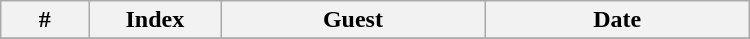<table class="wikitable plainrowheaders" style="width:500px;">
<tr>
<th style="width:10%;">#</th>
<th style="width:15%;">Index</th>
<th style="width:30%;">Guest</th>
<th style="width:30%;">Date</th>
</tr>
<tr>
</tr>
</table>
